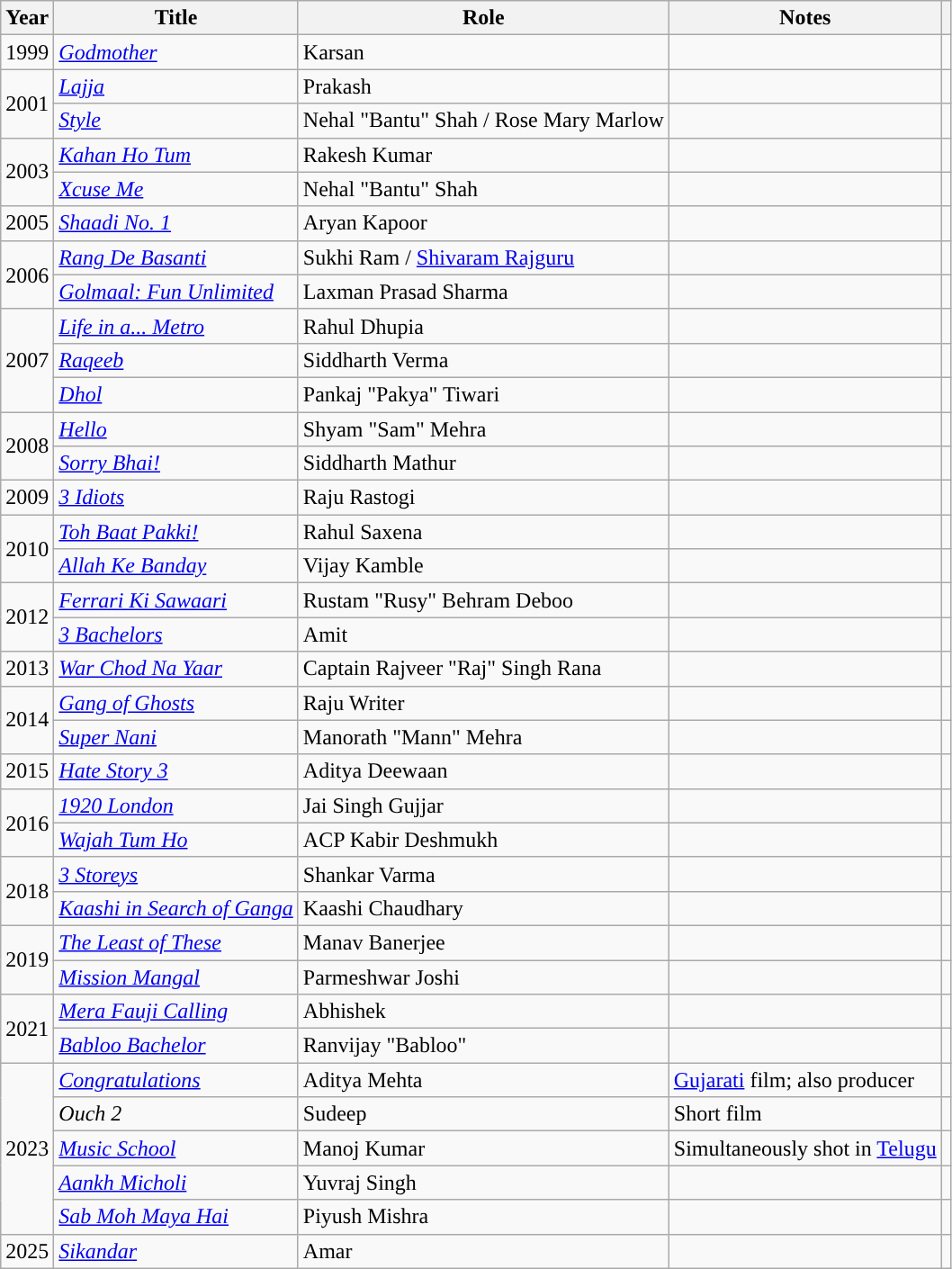<table class="wikitable sortable">
<tr>
<th>Year</th>
<th>Title</th>
<th>Role</th>
<th class="unsortable">Notes</th>
<th class="unsortable"></th>
</tr>
<tr>
<td>1999</td>
<td><em><a href='#'>Godmother</a></em></td>
<td>Karsan</td>
<td></td>
<td></td>
</tr>
<tr>
<td rowspan="2”">2001</td>
<td><em><a href='#'>Lajja</a></em></td>
<td>Prakash</td>
<td></td>
<td></td>
</tr>
<tr>
<td><em><a href='#'>Style</a></em></td>
<td>Nehal "Bantu" Shah / Rose Mary Marlow</td>
<td></td>
<td></td>
</tr>
<tr>
<td rowspan="2">2003</td>
<td><em><a href='#'>Kahan Ho Tum</a></em></td>
<td>Rakesh Kumar</td>
<td></td>
<td></td>
</tr>
<tr>
<td><em><a href='#'>Xcuse Me</a></em></td>
<td>Nehal "Bantu" Shah</td>
<td></td>
<td></td>
</tr>
<tr>
<td>2005</td>
<td><em><a href='#'>Shaadi No. 1</a></em></td>
<td>Aryan Kapoor</td>
<td></td>
<td></td>
</tr>
<tr>
<td rowspan="2">2006</td>
<td><em><a href='#'>Rang De Basanti</a></em></td>
<td>Sukhi Ram / <a href='#'>Shivaram Rajguru</a></td>
<td></td>
<td></td>
</tr>
<tr>
<td><em><a href='#'>Golmaal: Fun Unlimited</a></em></td>
<td>Laxman Prasad Sharma</td>
<td></td>
<td></td>
</tr>
<tr>
<td rowspan="3">2007</td>
<td><em><a href='#'>Life in a... Metro</a></em></td>
<td>Rahul Dhupia</td>
<td></td>
<td></td>
</tr>
<tr>
<td><em><a href='#'>Raqeeb</a></em></td>
<td>Siddharth Verma</td>
<td></td>
<td></td>
</tr>
<tr>
<td><em><a href='#'>Dhol</a></em></td>
<td>Pankaj "Pakya" Tiwari</td>
<td></td>
<td></td>
</tr>
<tr>
<td rowspan="2">2008</td>
<td><em><a href='#'>Hello</a></em></td>
<td>Shyam "Sam" Mehra</td>
<td></td>
<td></td>
</tr>
<tr>
<td><em><a href='#'>Sorry Bhai!</a></em></td>
<td>Siddharth Mathur</td>
<td></td>
<td></td>
</tr>
<tr>
<td>2009</td>
<td><em><a href='#'>3 Idiots</a></em></td>
<td>Raju Rastogi</td>
<td></td>
<td></td>
</tr>
<tr>
<td rowspan="2">2010</td>
<td><em><a href='#'>Toh Baat Pakki!</a></em></td>
<td>Rahul Saxena</td>
<td></td>
<td></td>
</tr>
<tr>
<td><em><a href='#'>Allah Ke Banday</a></em></td>
<td>Vijay Kamble</td>
<td></td>
<td></td>
</tr>
<tr>
<td rowspan="2">2012</td>
<td><em><a href='#'>Ferrari Ki Sawaari</a></em></td>
<td>Rustam "Rusy" Behram Deboo</td>
<td></td>
<td></td>
</tr>
<tr>
<td><em><a href='#'>3 Bachelors</a></em></td>
<td>Amit</td>
<td></td>
<td></td>
</tr>
<tr>
<td>2013</td>
<td><em><a href='#'>War Chod Na Yaar</a></em></td>
<td>Captain Rajveer "Raj" Singh Rana</td>
<td></td>
<td></td>
</tr>
<tr>
<td rowspan="2">2014</td>
<td><em><a href='#'>Gang of Ghosts</a></em></td>
<td>Raju Writer</td>
<td></td>
<td></td>
</tr>
<tr>
<td><em><a href='#'>Super Nani</a></em></td>
<td>Manorath "Mann" Mehra</td>
<td></td>
<td></td>
</tr>
<tr>
<td>2015</td>
<td><em><a href='#'>Hate Story 3</a></em></td>
<td>Aditya Deewaan</td>
<td></td>
<td></td>
</tr>
<tr>
<td rowspan="2">2016</td>
<td><em><a href='#'>1920 London</a></em></td>
<td>Jai Singh Gujjar</td>
<td></td>
<td></td>
</tr>
<tr>
<td><em><a href='#'>Wajah Tum Ho</a></em></td>
<td>ACP Kabir Deshmukh</td>
<td></td>
<td></td>
</tr>
<tr>
<td rowspan="2">2018</td>
<td><em><a href='#'>3 Storeys</a></em></td>
<td>Shankar Varma</td>
<td></td>
<td></td>
</tr>
<tr>
<td><em><a href='#'>Kaashi in Search of Ganga</a></em></td>
<td>Kaashi Chaudhary</td>
<td></td>
<td></td>
</tr>
<tr>
<td rowspan="2">2019</td>
<td><em><a href='#'>The Least of These</a></em></td>
<td>Manav Banerjee</td>
<td></td>
<td></td>
</tr>
<tr>
<td><em><a href='#'>Mission Mangal</a></em></td>
<td>Parmeshwar Joshi</td>
<td></td>
<td></td>
</tr>
<tr>
<td rowspan="2">2021</td>
<td><em><a href='#'>Mera Fauji Calling</a></em></td>
<td>Abhishek</td>
<td></td>
<td></td>
</tr>
<tr>
<td><em><a href='#'>Babloo Bachelor</a></em></td>
<td>Ranvijay "Babloo"</td>
<td></td>
<td></td>
</tr>
<tr>
<td rowspan="5">2023</td>
<td><em><a href='#'>Congratulations</a></em></td>
<td>Aditya Mehta</td>
<td><a href='#'>Gujarati</a> film; also producer</td>
<td></td>
</tr>
<tr>
<td><em>Ouch 2</em></td>
<td>Sudeep</td>
<td>Short film</td>
<td></td>
</tr>
<tr>
<td><em><a href='#'>Music School</a></em></td>
<td>Manoj Kumar</td>
<td>Simultaneously shot in <a href='#'>Telugu</a></td>
<td></td>
</tr>
<tr>
<td><em><a href='#'>Aankh Micholi</a></em></td>
<td>Yuvraj Singh</td>
<td></td>
<td></td>
</tr>
<tr>
<td><em><a href='#'>Sab Moh Maya Hai</a></em></td>
<td>Piyush Mishra</td>
<td></td>
<td></td>
</tr>
<tr>
<td>2025</td>
<td><em><a href='#'>Sikandar</a></em></td>
<td>Amar</td>
<td></td>
<td></td>
</tr>
</table>
